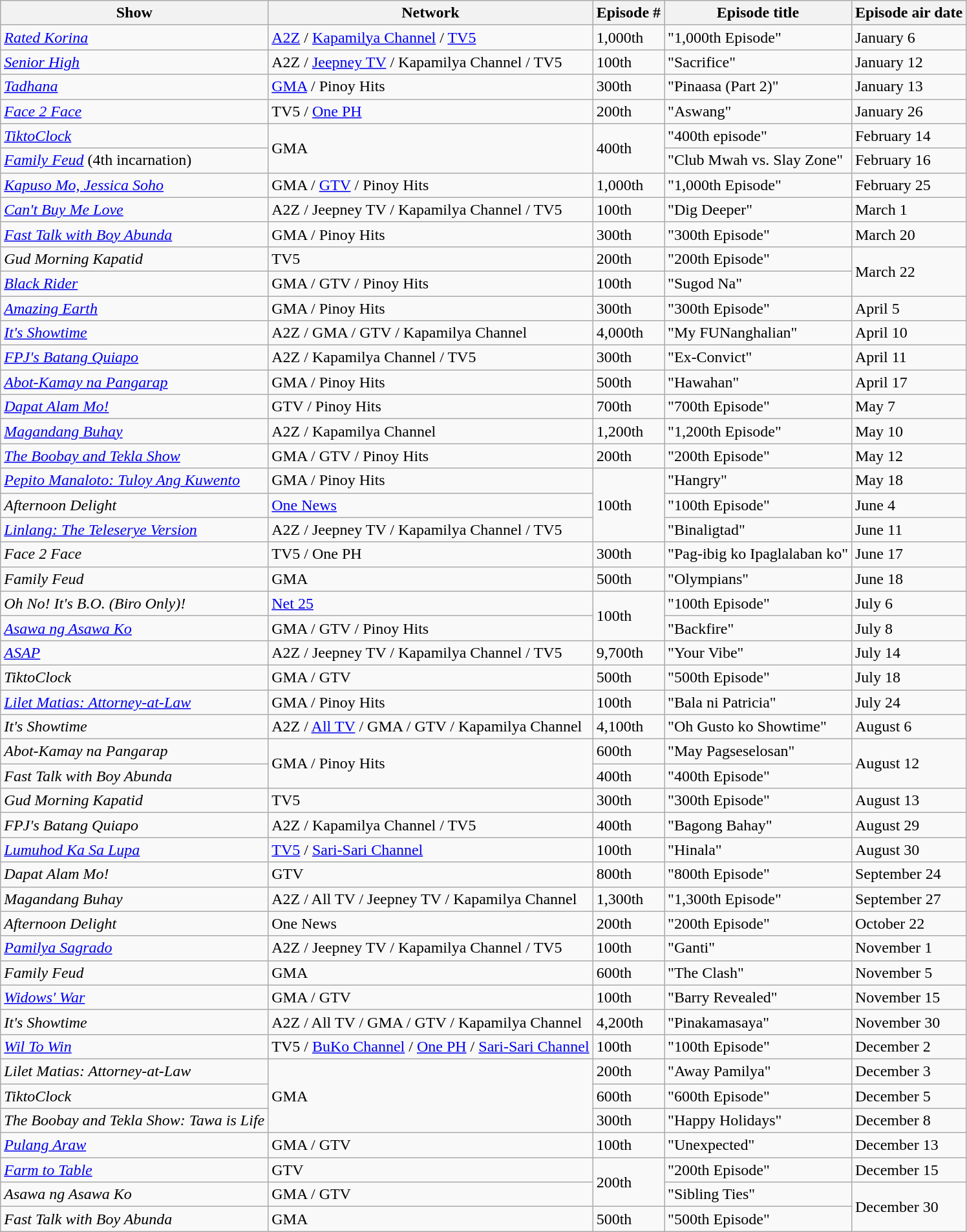<table class="wikitable">
<tr>
<th>Show</th>
<th>Network</th>
<th>Episode #</th>
<th>Episode title</th>
<th>Episode air date</th>
</tr>
<tr>
<td><em><a href='#'>Rated Korina</a></em></td>
<td><a href='#'>A2Z</a> / <a href='#'>Kapamilya Channel</a> / <a href='#'>TV5</a></td>
<td>1,000th</td>
<td>"1,000th Episode"</td>
<td>January 6</td>
</tr>
<tr>
<td><em><a href='#'>Senior High</a></em></td>
<td>A2Z / <a href='#'>Jeepney TV</a> / Kapamilya Channel / TV5</td>
<td>100th</td>
<td>"Sacrifice"</td>
<td>January 12</td>
</tr>
<tr>
<td><em><a href='#'>Tadhana</a></em></td>
<td><a href='#'>GMA</a> / Pinoy Hits</td>
<td>300th</td>
<td>"Pinaasa (Part 2)"</td>
<td>January 13</td>
</tr>
<tr>
<td><em><a href='#'>Face 2 Face</a></em></td>
<td>TV5 / <a href='#'>One PH</a></td>
<td>200th</td>
<td>"Aswang"</td>
<td>January 26</td>
</tr>
<tr>
<td><em><a href='#'>TiktoClock</a></em></td>
<td rowspan="2">GMA</td>
<td rowspan="2">400th</td>
<td>"400th episode"</td>
<td>February 14</td>
</tr>
<tr>
<td><em><a href='#'>Family Feud</a></em> (4th incarnation)</td>
<td>"Club Mwah vs. Slay Zone"</td>
<td>February 16</td>
</tr>
<tr>
<td><em><a href='#'>Kapuso Mo, Jessica Soho</a></em></td>
<td>GMA / <a href='#'>GTV</a> / Pinoy Hits</td>
<td>1,000th</td>
<td>"1,000th Episode"</td>
<td>February 25</td>
</tr>
<tr>
<td><em><a href='#'>Can't Buy Me Love</a></em></td>
<td>A2Z / Jeepney TV / Kapamilya Channel / TV5</td>
<td>100th</td>
<td>"Dig Deeper"</td>
<td>March 1</td>
</tr>
<tr>
<td><em><a href='#'>Fast Talk with Boy Abunda</a></em></td>
<td>GMA / Pinoy Hits</td>
<td>300th</td>
<td>"300th Episode"</td>
<td>March 20</td>
</tr>
<tr>
<td><em>Gud Morning Kapatid</em></td>
<td>TV5</td>
<td>200th</td>
<td>"200th Episode"</td>
<td rowspan="2">March 22</td>
</tr>
<tr>
<td><em><a href='#'>Black Rider</a></em></td>
<td>GMA / GTV / Pinoy Hits</td>
<td>100th</td>
<td>"Sugod Na"</td>
</tr>
<tr>
<td><em><a href='#'>Amazing Earth</a></em></td>
<td>GMA / Pinoy Hits</td>
<td>300th</td>
<td>"300th Episode"</td>
<td>April 5</td>
</tr>
<tr>
<td><em><a href='#'>It's Showtime</a></em></td>
<td>A2Z / GMA / GTV / Kapamilya Channel</td>
<td>4,000th</td>
<td>"My FUNanghalian"</td>
<td>April 10</td>
</tr>
<tr>
<td><em><a href='#'>FPJ's Batang Quiapo</a></em></td>
<td>A2Z / Kapamilya Channel / TV5</td>
<td>300th</td>
<td>"Ex-Convict"</td>
<td>April 11</td>
</tr>
<tr>
<td><em><a href='#'>Abot-Kamay na Pangarap</a></em></td>
<td>GMA / Pinoy Hits</td>
<td>500th</td>
<td>"Hawahan"</td>
<td>April 17</td>
</tr>
<tr>
<td><em><a href='#'>Dapat Alam Mo!</a></em></td>
<td>GTV / Pinoy Hits</td>
<td>700th</td>
<td>"700th Episode"</td>
<td>May 7</td>
</tr>
<tr>
<td><em><a href='#'>Magandang Buhay</a></em></td>
<td>A2Z / Kapamilya Channel</td>
<td>1,200th</td>
<td>"1,200th Episode"</td>
<td>May 10</td>
</tr>
<tr>
<td><em><a href='#'>The Boobay and Tekla Show</a></em></td>
<td>GMA / GTV / Pinoy Hits</td>
<td>200th</td>
<td>"200th Episode"</td>
<td>May 12</td>
</tr>
<tr>
<td><em><a href='#'>Pepito Manaloto: Tuloy Ang Kuwento</a></em></td>
<td>GMA / Pinoy Hits</td>
<td rowspan="3">100th</td>
<td>"Hangry"</td>
<td>May 18</td>
</tr>
<tr>
<td><em>Afternoon Delight</em></td>
<td><a href='#'>One News</a></td>
<td>"100th Episode"</td>
<td>June 4</td>
</tr>
<tr>
<td><em><a href='#'>Linlang: The Teleserye Version</a></em></td>
<td>A2Z / Jeepney TV / Kapamilya Channel / TV5</td>
<td>"Binaligtad"</td>
<td>June 11</td>
</tr>
<tr>
<td><em>Face 2 Face</em></td>
<td>TV5 / One PH</td>
<td>300th</td>
<td>"Pag-ibig ko Ipaglalaban ko"</td>
<td>June 17</td>
</tr>
<tr>
<td><em>Family Feud</em></td>
<td>GMA</td>
<td>500th</td>
<td>"Olympians"</td>
<td>June 18</td>
</tr>
<tr>
<td><em>Oh No! It's B.O. (Biro Only)!</em></td>
<td><a href='#'>Net 25</a></td>
<td rowspan="2">100th</td>
<td>"100th Episode"</td>
<td>July 6</td>
</tr>
<tr>
<td><em><a href='#'>Asawa ng Asawa Ko</a></em></td>
<td>GMA / GTV / Pinoy Hits</td>
<td>"Backfire"</td>
<td>July 8</td>
</tr>
<tr>
<td><em><a href='#'>ASAP</a></em></td>
<td>A2Z / Jeepney TV / Kapamilya Channel / TV5</td>
<td>9,700th</td>
<td>"Your Vibe"</td>
<td>July 14</td>
</tr>
<tr>
<td><em>TiktoClock</em></td>
<td>GMA / GTV</td>
<td>500th</td>
<td>"500th Episode"</td>
<td>July 18</td>
</tr>
<tr>
<td><em><a href='#'>Lilet Matias: Attorney-at-Law</a></em></td>
<td>GMA / Pinoy Hits</td>
<td>100th</td>
<td>"Bala ni Patricia"</td>
<td>July 24</td>
</tr>
<tr>
<td><em>It's Showtime</em></td>
<td>A2Z / <a href='#'>All TV</a> / GMA / GTV / Kapamilya Channel</td>
<td>4,100th</td>
<td>"Oh Gusto ko Showtime"</td>
<td>August 6</td>
</tr>
<tr>
<td><em>Abot-Kamay na Pangarap</em></td>
<td rowspan="2">GMA / Pinoy Hits</td>
<td>600th</td>
<td>"May Pagseselosan"</td>
<td rowspan="2">August 12</td>
</tr>
<tr>
<td><em>Fast Talk with Boy Abunda</em></td>
<td>400th</td>
<td>"400th Episode"</td>
</tr>
<tr>
<td><em>Gud Morning Kapatid</em></td>
<td>TV5</td>
<td>300th</td>
<td>"300th Episode"</td>
<td>August 13</td>
</tr>
<tr>
<td><em>FPJ's Batang Quiapo</em></td>
<td>A2Z / Kapamilya Channel / TV5</td>
<td>400th</td>
<td>"Bagong Bahay"</td>
<td>August 29</td>
</tr>
<tr>
<td><em><a href='#'>Lumuhod Ka Sa Lupa</a></em></td>
<td><a href='#'>TV5</a> / <a href='#'>Sari-Sari Channel</a></td>
<td>100th</td>
<td>"Hinala"</td>
<td>August 30</td>
</tr>
<tr>
<td><em>Dapat Alam Mo!</em></td>
<td>GTV</td>
<td>800th</td>
<td>"800th Episode"</td>
<td>September 24</td>
</tr>
<tr>
<td><em>Magandang Buhay</em></td>
<td>A2Z / All TV / Jeepney TV / Kapamilya Channel</td>
<td>1,300th</td>
<td>"1,300th Episode"</td>
<td>September 27</td>
</tr>
<tr>
<td><em>Afternoon Delight</em></td>
<td>One News</td>
<td>200th</td>
<td>"200th Episode"</td>
<td>October 22</td>
</tr>
<tr>
<td><em><a href='#'>Pamilya Sagrado</a></em></td>
<td>A2Z / Jeepney TV / Kapamilya Channel / TV5</td>
<td>100th</td>
<td>"Ganti"</td>
<td>November 1</td>
</tr>
<tr>
<td><em>Family Feud</em></td>
<td>GMA</td>
<td>600th</td>
<td>"The Clash"</td>
<td>November 5</td>
</tr>
<tr>
<td><em><a href='#'>Widows' War</a></em></td>
<td>GMA / GTV</td>
<td>100th</td>
<td>"Barry Revealed"</td>
<td>November 15</td>
</tr>
<tr>
<td><em>It's Showtime</em></td>
<td>A2Z / All TV / GMA / GTV / Kapamilya Channel</td>
<td>4,200th</td>
<td>"Pinakamasaya"</td>
<td>November 30</td>
</tr>
<tr>
<td><em><a href='#'>Wil To Win</a></em></td>
<td>TV5 / <a href='#'>BuKo Channel</a> / <a href='#'>One PH</a> / <a href='#'>Sari-Sari Channel</a></td>
<td>100th</td>
<td>"100th Episode"</td>
<td>December 2</td>
</tr>
<tr>
<td><em>Lilet Matias: Attorney-at-Law</em></td>
<td rowspan="3">GMA</td>
<td>200th</td>
<td>"Away Pamilya"</td>
<td>December 3</td>
</tr>
<tr>
<td><em>TiktoClock</em></td>
<td>600th</td>
<td>"600th Episode"</td>
<td>December 5</td>
</tr>
<tr>
<td><em>The Boobay and Tekla Show: Tawa is Life</em></td>
<td>300th</td>
<td>"Happy Holidays"</td>
<td>December 8</td>
</tr>
<tr>
<td><em><a href='#'>Pulang Araw</a></em></td>
<td>GMA / GTV</td>
<td>100th</td>
<td>"Unexpected"</td>
<td>December 13</td>
</tr>
<tr>
<td><em><a href='#'>Farm to Table</a></em></td>
<td>GTV</td>
<td rowspan="2">200th</td>
<td>"200th Episode"</td>
<td>December 15</td>
</tr>
<tr>
<td><em>Asawa ng Asawa Ko</em></td>
<td>GMA / GTV</td>
<td>"Sibling Ties"</td>
<td rowspan="2">December 30</td>
</tr>
<tr>
<td><em>Fast Talk with Boy Abunda</em></td>
<td>GMA</td>
<td>500th</td>
<td>"500th Episode"</td>
</tr>
</table>
